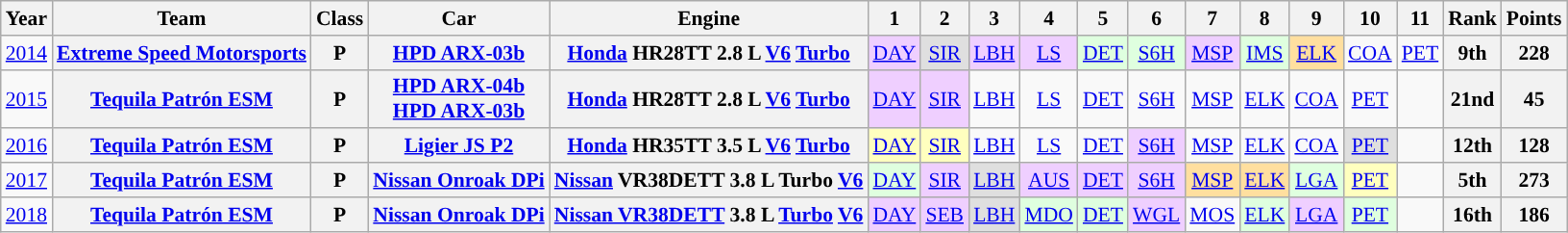<table class="wikitable" style="text-align:center; font-size:90%">
<tr>
<th>Year</th>
<th>Team</th>
<th>Class</th>
<th>Car</th>
<th>Engine</th>
<th>1</th>
<th>2</th>
<th>3</th>
<th>4</th>
<th>5</th>
<th>6</th>
<th>7</th>
<th>8</th>
<th>9</th>
<th>10</th>
<th>11</th>
<th>Rank</th>
<th>Points</th>
</tr>
<tr>
<td><a href='#'>2014</a></td>
<th><a href='#'>Extreme Speed Motorsports</a></th>
<th>P</th>
<th><a href='#'>HPD ARX-03b</a></th>
<th><a href='#'>Honda</a> HR28TT 2.8 L <a href='#'>V6</a> <a href='#'>Turbo</a></th>
<td style="background:#efcfff;"><a href='#'>DAY</a><br></td>
<td style="background:#dfdfdf;"><a href='#'>SIR</a><br></td>
<td style="background:#efcfff;"><a href='#'>LBH</a><br></td>
<td style="background:#efcfff;"><a href='#'>LS</a><br></td>
<td style="background:#dfffdf;"><a href='#'>DET</a><br></td>
<td style="background:#DFFFDF;"><a href='#'>S6H</a><br></td>
<td style="background:#efcfff;"><a href='#'>MSP</a><br></td>
<td style="background:#dfffdf;"><a href='#'>IMS</a><br></td>
<td style="background:#ffdf9f;"><a href='#'>ELK</a><br></td>
<td><a href='#'>COA</a><br></td>
<td><a href='#'>PET</a></td>
<th>9th</th>
<th>228</th>
</tr>
<tr>
<td><a href='#'>2015</a></td>
<th><a href='#'>Tequila Patrón ESM</a></th>
<th>P</th>
<th><a href='#'>HPD ARX-04b</a> <small></small><br><a href='#'>HPD ARX-03b</a> <small></small></th>
<th><a href='#'>Honda</a> HR28TT 2.8 L <a href='#'>V6</a> <a href='#'>Turbo</a></th>
<td style="background:#EFCFFF;"><a href='#'>DAY</a><br></td>
<td style="background:#EFCFFF;"><a href='#'>SIR</a><br></td>
<td><a href='#'>LBH</a></td>
<td><a href='#'>LS</a></td>
<td><a href='#'>DET</a></td>
<td><a href='#'>S6H</a></td>
<td><a href='#'>MSP</a></td>
<td><a href='#'>ELK</a></td>
<td><a href='#'>COA</a></td>
<td><a href='#'>PET</a></td>
<td></td>
<th>21nd</th>
<th>45</th>
</tr>
<tr>
<td><a href='#'>2016</a></td>
<th><a href='#'>Tequila Patrón ESM</a></th>
<th>P</th>
<th><a href='#'>Ligier JS P2</a></th>
<th><a href='#'>Honda</a> HR35TT 3.5 L <a href='#'>V6</a> <a href='#'>Turbo</a></th>
<td style="background:#FFFFBF;"><a href='#'>DAY</a><br></td>
<td style="background:#FFFFBF;"><a href='#'>SIR</a><br></td>
<td><a href='#'>LBH</a></td>
<td><a href='#'>LS</a></td>
<td><a href='#'>DET</a></td>
<td style="background:#EFCFFF;"><a href='#'>S6H</a><br></td>
<td><a href='#'>MSP</a></td>
<td><a href='#'>ELK</a><br></td>
<td><a href='#'>COA</a><br></td>
<td style="background:#dfdfdf;"><a href='#'>PET</a><br></td>
<td></td>
<th>12th</th>
<th>128</th>
</tr>
<tr>
<td><a href='#'>2017</a></td>
<th><a href='#'>Tequila Patrón ESM</a></th>
<th>P</th>
<th><a href='#'>Nissan Onroak DPi</a></th>
<th><a href='#'>Nissan</a> VR38DETT 3.8 L Turbo <a href='#'>V6</a></th>
<td style="background:#dfffdf;"><a href='#'>DAY</a><br></td>
<td style="background:#EFCFFF;"><a href='#'>SIR</a><br></td>
<td style="background:#DFDFDF;"><a href='#'>LBH</a><br></td>
<td style="background:#EFCFFF;"><a href='#'>AUS</a><br></td>
<td style="background:#EFCFFF;"><a href='#'>DET</a><br></td>
<td style="background:#EFCFFF;"><a href='#'>S6H</a><br></td>
<td style="background:#ffdf9f;"><a href='#'>MSP</a><br></td>
<td style="background:#ffdf9f;"><a href='#'>ELK</a><br></td>
<td style="background:#dfffdf;"><a href='#'>LGA</a><br></td>
<td style="background:#FFFFBF;"><a href='#'>PET</a><br></td>
<td></td>
<th>5th</th>
<th>273</th>
</tr>
<tr>
<td><a href='#'>2018</a></td>
<th><a href='#'>Tequila Patrón ESM</a></th>
<th>P</th>
<th><a href='#'>Nissan Onroak DPi</a></th>
<th><a href='#'>Nissan VR38DETT</a> 3.8 L <a href='#'>Turbo</a> <a href='#'>V6</a></th>
<td style="background:#EFCFFF;"><a href='#'>DAY</a><br></td>
<td style="background:#EFCFFF;"><a href='#'>SEB</a><br></td>
<td style="background:#dfdfdf;"><a href='#'>LBH</a><br></td>
<td style="background:#dfffdf;"><a href='#'>MDO</a><br></td>
<td style="background:#dfffdf;"><a href='#'>DET</a><br></td>
<td style="background:#EFCFFF;"><a href='#'>WGL</a><br></td>
<td><a href='#'>MOS</a><br></td>
<td style="background:#dfffdf;"><a href='#'>ELK</a><br></td>
<td style="background:#EFCFFF;"><a href='#'>LGA</a><br></td>
<td style="background:#dfffdf;"><a href='#'>PET</a><br></td>
<td></td>
<th>16th</th>
<th>186</th>
</tr>
</table>
